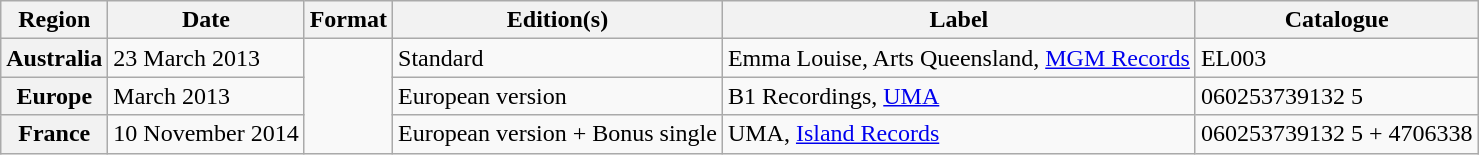<table class="wikitable plainrowheaders">
<tr>
<th scope="col">Region</th>
<th scope="col">Date</th>
<th scope="col">Format</th>
<th scope="col">Edition(s)</th>
<th scope="col">Label</th>
<th scope="col">Catalogue</th>
</tr>
<tr>
<th scope="row" rowspan="1">Australia</th>
<td>23 March 2013</td>
<td rowspan="3"></td>
<td>Standard</td>
<td>Emma Louise, Arts Queensland, <a href='#'>MGM Records</a></td>
<td>EL003</td>
</tr>
<tr>
<th scope="row" rowspan="1">Europe</th>
<td>March 2013</td>
<td>European version</td>
<td>B1 Recordings, <a href='#'>UMA</a></td>
<td>060253739132 5</td>
</tr>
<tr>
<th scope="row" rowspan="1">France</th>
<td>10 November 2014</td>
<td>European version + Bonus single</td>
<td>UMA, <a href='#'>Island Records</a></td>
<td>060253739132 5 + 4706338</td>
</tr>
</table>
